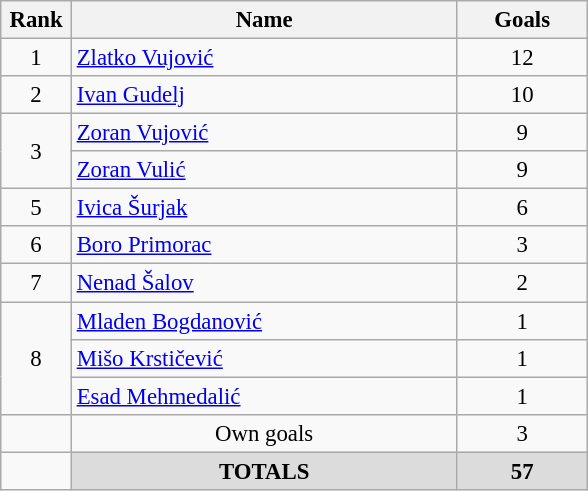<table class="wikitable" style="font-size: 95%; text-align: center;">
<tr>
<th width=40>Rank</th>
<th width=250>Name</th>
<th width=80>Goals</th>
</tr>
<tr>
<td rowspan=1>1</td>
<td style="text-align:left;"> <a href='#'>Zlatko Vujović</a></td>
<td>12</td>
</tr>
<tr>
<td rowspan=1>2</td>
<td style="text-align:left;"> <a href='#'>Ivan Gudelj</a></td>
<td>10</td>
</tr>
<tr>
<td rowspan=2>3</td>
<td style="text-align:left;"> <a href='#'>Zoran Vujović</a></td>
<td>9</td>
</tr>
<tr>
<td style="text-align:left;"> <a href='#'>Zoran Vulić</a></td>
<td>9</td>
</tr>
<tr>
<td rowspan=1>5</td>
<td style="text-align:left;"> <a href='#'>Ivica Šurjak</a></td>
<td>6</td>
</tr>
<tr>
<td rowspan=1>6</td>
<td style="text-align:left;"> <a href='#'>Boro Primorac</a></td>
<td>3</td>
</tr>
<tr>
<td rowspan=1>7</td>
<td style="text-align:left;"> <a href='#'>Nenad Šalov</a></td>
<td>2</td>
</tr>
<tr>
<td rowspan=3>8</td>
<td style="text-align:left;"> <a href='#'>Mladen Bogdanović</a></td>
<td>1</td>
</tr>
<tr>
<td style="text-align:left;"> <a href='#'>Mišo Krstičević</a></td>
<td>1</td>
</tr>
<tr>
<td style="text-align:left;"> <a href='#'>Esad Mehmedalić</a></td>
<td>1</td>
</tr>
<tr>
<td></td>
<td style="text-align:center;">Own goals</td>
<td>3</td>
</tr>
<tr>
<td></td>
<th style="background: #DCDCDC">TOTALS</th>
<th style="background: #DCDCDC">57</th>
</tr>
</table>
